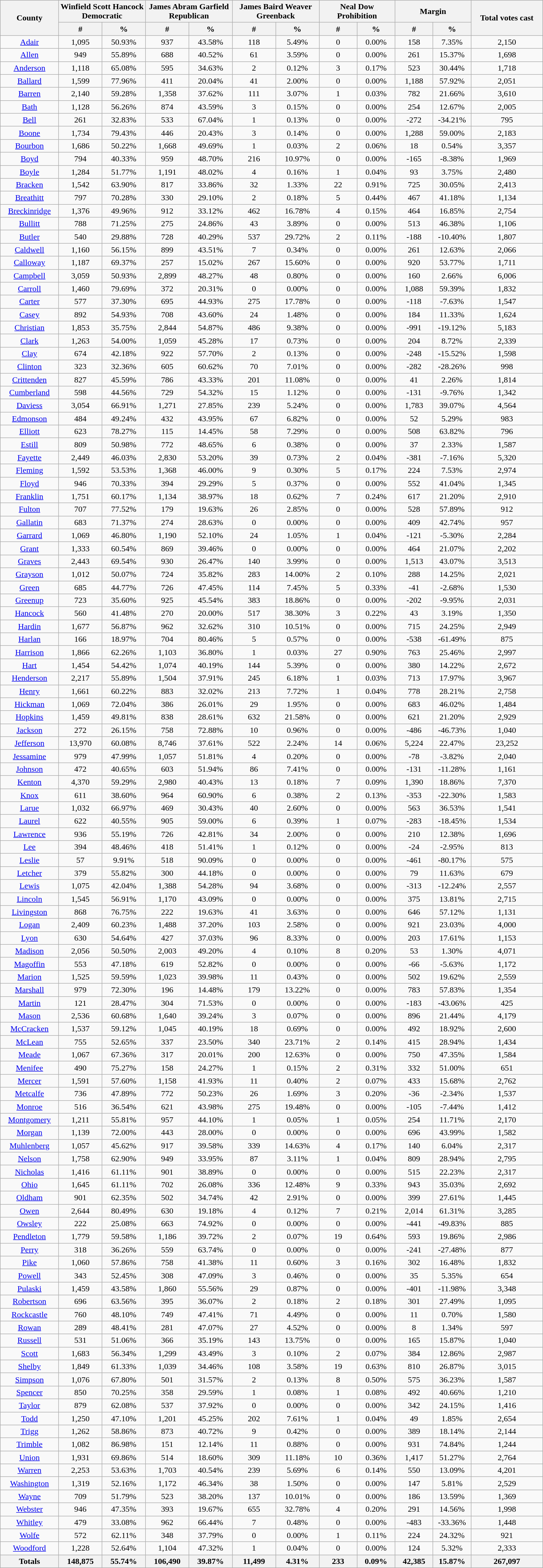<table class="wikitable sortable">
<tr>
<th style="text-align:center;" rowspan="2">County</th>
<th style="text-align:center;" colspan="2">Winfield Scott Hancock<br>Democratic</th>
<th style="text-align:center;" colspan="2">James Abram Garfield<br>Republican</th>
<th style="text-align:center;" colspan="2">James Baird Weaver<br>Greenback</th>
<th style="text-align:center;" colspan="2">Neal Dow<br>Prohibition</th>
<th style="text-align:center;" colspan="2">Margin</th>
<th style="text-align:center;" rowspan="2">Total votes cast</th>
</tr>
<tr style="text-align:center">
<th width="8%" data-sort-type="number">#</th>
<th width="8%" data-sort-type="number">%</th>
<th width="8%" data-sort-type="number">#</th>
<th width="8%" data-sort-type="number">%</th>
<th width="8%" data-sort-type="number">#</th>
<th width="8%" data-sort-type="number">%</th>
<th width="7%" data-sort-type="number">#</th>
<th width="7%" data-sort-type="number">%</th>
<th width="7%" data-sort-type="number">#</th>
<th width="7%" data-sort-type="number">%</th>
</tr>
<tr style="text-align:center;">
<td><a href='#'>Adair</a></td>
<td>1,095</td>
<td>50.93%</td>
<td>937</td>
<td>43.58%</td>
<td>118</td>
<td>5.49%</td>
<td>0</td>
<td>0.00%</td>
<td>158</td>
<td>7.35%</td>
<td>2,150</td>
</tr>
<tr style="text-align:center;">
<td><a href='#'>Allen</a></td>
<td>949</td>
<td>55.89%</td>
<td>688</td>
<td>40.52%</td>
<td>61</td>
<td>3.59%</td>
<td>0</td>
<td>0.00%</td>
<td>261</td>
<td>15.37%</td>
<td>1,698</td>
</tr>
<tr style="text-align:center;">
<td><a href='#'>Anderson</a></td>
<td>1,118</td>
<td>65.08%</td>
<td>595</td>
<td>34.63%</td>
<td>2</td>
<td>0.12%</td>
<td>3</td>
<td>0.17%</td>
<td>523</td>
<td>30.44%</td>
<td>1,718</td>
</tr>
<tr style="text-align:center;">
<td><a href='#'>Ballard</a></td>
<td>1,599</td>
<td>77.96%</td>
<td>411</td>
<td>20.04%</td>
<td>41</td>
<td>2.00%</td>
<td>0</td>
<td>0.00%</td>
<td>1,188</td>
<td>57.92%</td>
<td>2,051</td>
</tr>
<tr style="text-align:center;">
<td><a href='#'>Barren</a></td>
<td>2,140</td>
<td>59.28%</td>
<td>1,358</td>
<td>37.62%</td>
<td>111</td>
<td>3.07%</td>
<td>1</td>
<td>0.03%</td>
<td>782</td>
<td>21.66%</td>
<td>3,610</td>
</tr>
<tr style="text-align:center;">
<td><a href='#'>Bath</a></td>
<td>1,128</td>
<td>56.26%</td>
<td>874</td>
<td>43.59%</td>
<td>3</td>
<td>0.15%</td>
<td>0</td>
<td>0.00%</td>
<td>254</td>
<td>12.67%</td>
<td>2,005</td>
</tr>
<tr style="text-align:center;">
<td><a href='#'>Bell</a></td>
<td>261</td>
<td>32.83%</td>
<td>533</td>
<td>67.04%</td>
<td>1</td>
<td>0.13%</td>
<td>0</td>
<td>0.00%</td>
<td>-272</td>
<td>-34.21%</td>
<td>795</td>
</tr>
<tr style="text-align:center;">
<td><a href='#'>Boone</a></td>
<td>1,734</td>
<td>79.43%</td>
<td>446</td>
<td>20.43%</td>
<td>3</td>
<td>0.14%</td>
<td>0</td>
<td>0.00%</td>
<td>1,288</td>
<td>59.00%</td>
<td>2,183</td>
</tr>
<tr style="text-align:center;">
<td><a href='#'>Bourbon</a></td>
<td>1,686</td>
<td>50.22%</td>
<td>1,668</td>
<td>49.69%</td>
<td>1</td>
<td>0.03%</td>
<td>2</td>
<td>0.06%</td>
<td>18</td>
<td>0.54%</td>
<td>3,357</td>
</tr>
<tr style="text-align:center;">
<td><a href='#'>Boyd</a></td>
<td>794</td>
<td>40.33%</td>
<td>959</td>
<td>48.70%</td>
<td>216</td>
<td>10.97%</td>
<td>0</td>
<td>0.00%</td>
<td>-165</td>
<td>-8.38%</td>
<td>1,969</td>
</tr>
<tr style="text-align:center;">
<td><a href='#'>Boyle</a></td>
<td>1,284</td>
<td>51.77%</td>
<td>1,191</td>
<td>48.02%</td>
<td>4</td>
<td>0.16%</td>
<td>1</td>
<td>0.04%</td>
<td>93</td>
<td>3.75%</td>
<td>2,480</td>
</tr>
<tr style="text-align:center;">
<td><a href='#'>Bracken</a></td>
<td>1,542</td>
<td>63.90%</td>
<td>817</td>
<td>33.86%</td>
<td>32</td>
<td>1.33%</td>
<td>22</td>
<td>0.91%</td>
<td>725</td>
<td>30.05%</td>
<td>2,413</td>
</tr>
<tr style="text-align:center;">
<td><a href='#'>Breathitt</a></td>
<td>797</td>
<td>70.28%</td>
<td>330</td>
<td>29.10%</td>
<td>2</td>
<td>0.18%</td>
<td>5</td>
<td>0.44%</td>
<td>467</td>
<td>41.18%</td>
<td>1,134</td>
</tr>
<tr style="text-align:center;">
<td><a href='#'>Breckinridge</a></td>
<td>1,376</td>
<td>49.96%</td>
<td>912</td>
<td>33.12%</td>
<td>462</td>
<td>16.78%</td>
<td>4</td>
<td>0.15%</td>
<td>464</td>
<td>16.85%</td>
<td>2,754</td>
</tr>
<tr style="text-align:center;">
<td><a href='#'>Bullitt</a></td>
<td>788</td>
<td>71.25%</td>
<td>275</td>
<td>24.86%</td>
<td>43</td>
<td>3.89%</td>
<td>0</td>
<td>0.00%</td>
<td>513</td>
<td>46.38%</td>
<td>1,106</td>
</tr>
<tr style="text-align:center;">
<td><a href='#'>Butler</a></td>
<td>540</td>
<td>29.88%</td>
<td>728</td>
<td>40.29%</td>
<td>537</td>
<td>29.72%</td>
<td>2</td>
<td>0.11%</td>
<td>-188</td>
<td>-10.40%</td>
<td>1,807</td>
</tr>
<tr style="text-align:center;">
<td><a href='#'>Caldwell</a></td>
<td>1,160</td>
<td>56.15%</td>
<td>899</td>
<td>43.51%</td>
<td>7</td>
<td>0.34%</td>
<td>0</td>
<td>0.00%</td>
<td>261</td>
<td>12.63%</td>
<td>2,066</td>
</tr>
<tr style="text-align:center;">
<td><a href='#'>Calloway</a></td>
<td>1,187</td>
<td>69.37%</td>
<td>257</td>
<td>15.02%</td>
<td>267</td>
<td>15.60%</td>
<td>0</td>
<td>0.00%</td>
<td>920</td>
<td>53.77%</td>
<td>1,711</td>
</tr>
<tr style="text-align:center;">
<td><a href='#'>Campbell</a></td>
<td>3,059</td>
<td>50.93%</td>
<td>2,899</td>
<td>48.27%</td>
<td>48</td>
<td>0.80%</td>
<td>0</td>
<td>0.00%</td>
<td>160</td>
<td>2.66%</td>
<td>6,006</td>
</tr>
<tr style="text-align:center;">
<td><a href='#'>Carroll</a></td>
<td>1,460</td>
<td>79.69%</td>
<td>372</td>
<td>20.31%</td>
<td>0</td>
<td>0.00%</td>
<td>0</td>
<td>0.00%</td>
<td>1,088</td>
<td>59.39%</td>
<td>1,832</td>
</tr>
<tr style="text-align:center;">
<td><a href='#'>Carter</a></td>
<td>577</td>
<td>37.30%</td>
<td>695</td>
<td>44.93%</td>
<td>275</td>
<td>17.78%</td>
<td>0</td>
<td>0.00%</td>
<td>-118</td>
<td>-7.63%</td>
<td>1,547</td>
</tr>
<tr style="text-align:center;">
<td><a href='#'>Casey</a></td>
<td>892</td>
<td>54.93%</td>
<td>708</td>
<td>43.60%</td>
<td>24</td>
<td>1.48%</td>
<td>0</td>
<td>0.00%</td>
<td>184</td>
<td>11.33%</td>
<td>1,624</td>
</tr>
<tr style="text-align:center;">
<td><a href='#'>Christian</a></td>
<td>1,853</td>
<td>35.75%</td>
<td>2,844</td>
<td>54.87%</td>
<td>486</td>
<td>9.38%</td>
<td>0</td>
<td>0.00%</td>
<td>-991</td>
<td>-19.12%</td>
<td>5,183</td>
</tr>
<tr style="text-align:center;">
<td><a href='#'>Clark</a></td>
<td>1,263</td>
<td>54.00%</td>
<td>1,059</td>
<td>45.28%</td>
<td>17</td>
<td>0.73%</td>
<td>0</td>
<td>0.00%</td>
<td>204</td>
<td>8.72%</td>
<td>2,339</td>
</tr>
<tr style="text-align:center;">
<td><a href='#'>Clay</a></td>
<td>674</td>
<td>42.18%</td>
<td>922</td>
<td>57.70%</td>
<td>2</td>
<td>0.13%</td>
<td>0</td>
<td>0.00%</td>
<td>-248</td>
<td>-15.52%</td>
<td>1,598</td>
</tr>
<tr style="text-align:center;">
<td><a href='#'>Clinton</a></td>
<td>323</td>
<td>32.36%</td>
<td>605</td>
<td>60.62%</td>
<td>70</td>
<td>7.01%</td>
<td>0</td>
<td>0.00%</td>
<td>-282</td>
<td>-28.26%</td>
<td>998</td>
</tr>
<tr style="text-align:center;">
<td><a href='#'>Crittenden</a></td>
<td>827</td>
<td>45.59%</td>
<td>786</td>
<td>43.33%</td>
<td>201</td>
<td>11.08%</td>
<td>0</td>
<td>0.00%</td>
<td>41</td>
<td>2.26%</td>
<td>1,814</td>
</tr>
<tr style="text-align:center;">
<td><a href='#'>Cumberland</a></td>
<td>598</td>
<td>44.56%</td>
<td>729</td>
<td>54.32%</td>
<td>15</td>
<td>1.12%</td>
<td>0</td>
<td>0.00%</td>
<td>-131</td>
<td>-9.76%</td>
<td>1,342</td>
</tr>
<tr style="text-align:center;">
<td><a href='#'>Daviess</a></td>
<td>3,054</td>
<td>66.91%</td>
<td>1,271</td>
<td>27.85%</td>
<td>239</td>
<td>5.24%</td>
<td>0</td>
<td>0.00%</td>
<td>1,783</td>
<td>39.07%</td>
<td>4,564</td>
</tr>
<tr style="text-align:center;">
<td><a href='#'>Edmonson</a></td>
<td>484</td>
<td>49.24%</td>
<td>432</td>
<td>43.95%</td>
<td>67</td>
<td>6.82%</td>
<td>0</td>
<td>0.00%</td>
<td>52</td>
<td>5.29%</td>
<td>983</td>
</tr>
<tr style="text-align:center;">
<td><a href='#'>Elliott</a></td>
<td>623</td>
<td>78.27%</td>
<td>115</td>
<td>14.45%</td>
<td>58</td>
<td>7.29%</td>
<td>0</td>
<td>0.00%</td>
<td>508</td>
<td>63.82%</td>
<td>796</td>
</tr>
<tr style="text-align:center;">
<td><a href='#'>Estill</a></td>
<td>809</td>
<td>50.98%</td>
<td>772</td>
<td>48.65%</td>
<td>6</td>
<td>0.38%</td>
<td>0</td>
<td>0.00%</td>
<td>37</td>
<td>2.33%</td>
<td>1,587</td>
</tr>
<tr style="text-align:center;">
<td><a href='#'>Fayette</a></td>
<td>2,449</td>
<td>46.03%</td>
<td>2,830</td>
<td>53.20%</td>
<td>39</td>
<td>0.73%</td>
<td>2</td>
<td>0.04%</td>
<td>-381</td>
<td>-7.16%</td>
<td>5,320</td>
</tr>
<tr style="text-align:center;">
<td><a href='#'>Fleming</a></td>
<td>1,592</td>
<td>53.53%</td>
<td>1,368</td>
<td>46.00%</td>
<td>9</td>
<td>0.30%</td>
<td>5</td>
<td>0.17%</td>
<td>224</td>
<td>7.53%</td>
<td>2,974</td>
</tr>
<tr style="text-align:center;">
<td><a href='#'>Floyd</a></td>
<td>946</td>
<td>70.33%</td>
<td>394</td>
<td>29.29%</td>
<td>5</td>
<td>0.37%</td>
<td>0</td>
<td>0.00%</td>
<td>552</td>
<td>41.04%</td>
<td>1,345</td>
</tr>
<tr style="text-align:center;">
<td><a href='#'>Franklin</a></td>
<td>1,751</td>
<td>60.17%</td>
<td>1,134</td>
<td>38.97%</td>
<td>18</td>
<td>0.62%</td>
<td>7</td>
<td>0.24%</td>
<td>617</td>
<td>21.20%</td>
<td>2,910</td>
</tr>
<tr style="text-align:center;">
<td><a href='#'>Fulton</a></td>
<td>707</td>
<td>77.52%</td>
<td>179</td>
<td>19.63%</td>
<td>26</td>
<td>2.85%</td>
<td>0</td>
<td>0.00%</td>
<td>528</td>
<td>57.89%</td>
<td>912</td>
</tr>
<tr style="text-align:center;">
<td><a href='#'>Gallatin</a></td>
<td>683</td>
<td>71.37%</td>
<td>274</td>
<td>28.63%</td>
<td>0</td>
<td>0.00%</td>
<td>0</td>
<td>0.00%</td>
<td>409</td>
<td>42.74%</td>
<td>957</td>
</tr>
<tr style="text-align:center;">
<td><a href='#'>Garrard</a></td>
<td>1,069</td>
<td>46.80%</td>
<td>1,190</td>
<td>52.10%</td>
<td>24</td>
<td>1.05%</td>
<td>1</td>
<td>0.04%</td>
<td>-121</td>
<td>-5.30%</td>
<td>2,284</td>
</tr>
<tr style="text-align:center;">
<td><a href='#'>Grant</a></td>
<td>1,333</td>
<td>60.54%</td>
<td>869</td>
<td>39.46%</td>
<td>0</td>
<td>0.00%</td>
<td>0</td>
<td>0.00%</td>
<td>464</td>
<td>21.07%</td>
<td>2,202</td>
</tr>
<tr style="text-align:center;">
<td><a href='#'>Graves</a></td>
<td>2,443</td>
<td>69.54%</td>
<td>930</td>
<td>26.47%</td>
<td>140</td>
<td>3.99%</td>
<td>0</td>
<td>0.00%</td>
<td>1,513</td>
<td>43.07%</td>
<td>3,513</td>
</tr>
<tr style="text-align:center;">
<td><a href='#'>Grayson</a></td>
<td>1,012</td>
<td>50.07%</td>
<td>724</td>
<td>35.82%</td>
<td>283</td>
<td>14.00%</td>
<td>2</td>
<td>0.10%</td>
<td>288</td>
<td>14.25%</td>
<td>2,021</td>
</tr>
<tr style="text-align:center;">
<td><a href='#'>Green</a></td>
<td>685</td>
<td>44.77%</td>
<td>726</td>
<td>47.45%</td>
<td>114</td>
<td>7.45%</td>
<td>5</td>
<td>0.33%</td>
<td>-41</td>
<td>-2.68%</td>
<td>1,530</td>
</tr>
<tr style="text-align:center;">
<td><a href='#'>Greenup</a></td>
<td>723</td>
<td>35.60%</td>
<td>925</td>
<td>45.54%</td>
<td>383</td>
<td>18.86%</td>
<td>0</td>
<td>0.00%</td>
<td>-202</td>
<td>-9.95%</td>
<td>2,031</td>
</tr>
<tr style="text-align:center;">
<td><a href='#'>Hancock</a></td>
<td>560</td>
<td>41.48%</td>
<td>270</td>
<td>20.00%</td>
<td>517</td>
<td>38.30%</td>
<td>3</td>
<td>0.22%</td>
<td>43</td>
<td>3.19%</td>
<td>1,350</td>
</tr>
<tr style="text-align:center;">
<td><a href='#'>Hardin</a></td>
<td>1,677</td>
<td>56.87%</td>
<td>962</td>
<td>32.62%</td>
<td>310</td>
<td>10.51%</td>
<td>0</td>
<td>0.00%</td>
<td>715</td>
<td>24.25%</td>
<td>2,949</td>
</tr>
<tr style="text-align:center;">
<td><a href='#'>Harlan</a></td>
<td>166</td>
<td>18.97%</td>
<td>704</td>
<td>80.46%</td>
<td>5</td>
<td>0.57%</td>
<td>0</td>
<td>0.00%</td>
<td>-538</td>
<td>-61.49%</td>
<td>875</td>
</tr>
<tr style="text-align:center;">
<td><a href='#'>Harrison</a></td>
<td>1,866</td>
<td>62.26%</td>
<td>1,103</td>
<td>36.80%</td>
<td>1</td>
<td>0.03%</td>
<td>27</td>
<td>0.90%</td>
<td>763</td>
<td>25.46%</td>
<td>2,997</td>
</tr>
<tr style="text-align:center;">
<td><a href='#'>Hart</a></td>
<td>1,454</td>
<td>54.42%</td>
<td>1,074</td>
<td>40.19%</td>
<td>144</td>
<td>5.39%</td>
<td>0</td>
<td>0.00%</td>
<td>380</td>
<td>14.22%</td>
<td>2,672</td>
</tr>
<tr style="text-align:center;">
<td><a href='#'>Henderson</a></td>
<td>2,217</td>
<td>55.89%</td>
<td>1,504</td>
<td>37.91%</td>
<td>245</td>
<td>6.18%</td>
<td>1</td>
<td>0.03%</td>
<td>713</td>
<td>17.97%</td>
<td>3,967</td>
</tr>
<tr style="text-align:center;">
<td><a href='#'>Henry</a></td>
<td>1,661</td>
<td>60.22%</td>
<td>883</td>
<td>32.02%</td>
<td>213</td>
<td>7.72%</td>
<td>1</td>
<td>0.04%</td>
<td>778</td>
<td>28.21%</td>
<td>2,758</td>
</tr>
<tr style="text-align:center;">
<td><a href='#'>Hickman</a></td>
<td>1,069</td>
<td>72.04%</td>
<td>386</td>
<td>26.01%</td>
<td>29</td>
<td>1.95%</td>
<td>0</td>
<td>0.00%</td>
<td>683</td>
<td>46.02%</td>
<td>1,484</td>
</tr>
<tr style="text-align:center;">
<td><a href='#'>Hopkins</a></td>
<td>1,459</td>
<td>49.81%</td>
<td>838</td>
<td>28.61%</td>
<td>632</td>
<td>21.58%</td>
<td>0</td>
<td>0.00%</td>
<td>621</td>
<td>21.20%</td>
<td>2,929</td>
</tr>
<tr style="text-align:center;">
<td><a href='#'>Jackson</a></td>
<td>272</td>
<td>26.15%</td>
<td>758</td>
<td>72.88%</td>
<td>10</td>
<td>0.96%</td>
<td>0</td>
<td>0.00%</td>
<td>-486</td>
<td>-46.73%</td>
<td>1,040</td>
</tr>
<tr style="text-align:center;">
<td><a href='#'>Jefferson</a></td>
<td>13,970</td>
<td>60.08%</td>
<td>8,746</td>
<td>37.61%</td>
<td>522</td>
<td>2.24%</td>
<td>14</td>
<td>0.06%</td>
<td>5,224</td>
<td>22.47%</td>
<td>23,252</td>
</tr>
<tr style="text-align:center;">
<td><a href='#'>Jessamine</a></td>
<td>979</td>
<td>47.99%</td>
<td>1,057</td>
<td>51.81%</td>
<td>4</td>
<td>0.20%</td>
<td>0</td>
<td>0.00%</td>
<td>-78</td>
<td>-3.82%</td>
<td>2,040</td>
</tr>
<tr style="text-align:center;">
<td><a href='#'>Johnson</a></td>
<td>472</td>
<td>40.65%</td>
<td>603</td>
<td>51.94%</td>
<td>86</td>
<td>7.41%</td>
<td>0</td>
<td>0.00%</td>
<td>-131</td>
<td>-11.28%</td>
<td>1,161</td>
</tr>
<tr style="text-align:center;">
<td><a href='#'>Kenton</a></td>
<td>4,370</td>
<td>59.29%</td>
<td>2,980</td>
<td>40.43%</td>
<td>13</td>
<td>0.18%</td>
<td>7</td>
<td>0.09%</td>
<td>1,390</td>
<td>18.86%</td>
<td>7,370</td>
</tr>
<tr style="text-align:center;">
<td><a href='#'>Knox</a></td>
<td>611</td>
<td>38.60%</td>
<td>964</td>
<td>60.90%</td>
<td>6</td>
<td>0.38%</td>
<td>2</td>
<td>0.13%</td>
<td>-353</td>
<td>-22.30%</td>
<td>1,583</td>
</tr>
<tr style="text-align:center;">
<td><a href='#'>Larue</a></td>
<td>1,032</td>
<td>66.97%</td>
<td>469</td>
<td>30.43%</td>
<td>40</td>
<td>2.60%</td>
<td>0</td>
<td>0.00%</td>
<td>563</td>
<td>36.53%</td>
<td>1,541</td>
</tr>
<tr style="text-align:center;">
<td><a href='#'>Laurel</a></td>
<td>622</td>
<td>40.55%</td>
<td>905</td>
<td>59.00%</td>
<td>6</td>
<td>0.39%</td>
<td>1</td>
<td>0.07%</td>
<td>-283</td>
<td>-18.45%</td>
<td>1,534</td>
</tr>
<tr style="text-align:center;">
<td><a href='#'>Lawrence</a></td>
<td>936</td>
<td>55.19%</td>
<td>726</td>
<td>42.81%</td>
<td>34</td>
<td>2.00%</td>
<td>0</td>
<td>0.00%</td>
<td>210</td>
<td>12.38%</td>
<td>1,696</td>
</tr>
<tr style="text-align:center;">
<td><a href='#'>Lee</a></td>
<td>394</td>
<td>48.46%</td>
<td>418</td>
<td>51.41%</td>
<td>1</td>
<td>0.12%</td>
<td>0</td>
<td>0.00%</td>
<td>-24</td>
<td>-2.95%</td>
<td>813</td>
</tr>
<tr style="text-align:center;">
<td><a href='#'>Leslie</a></td>
<td>57</td>
<td>9.91%</td>
<td>518</td>
<td>90.09%</td>
<td>0</td>
<td>0.00%</td>
<td>0</td>
<td>0.00%</td>
<td>-461</td>
<td>-80.17%</td>
<td>575</td>
</tr>
<tr style="text-align:center;">
<td><a href='#'>Letcher</a></td>
<td>379</td>
<td>55.82%</td>
<td>300</td>
<td>44.18%</td>
<td>0</td>
<td>0.00%</td>
<td>0</td>
<td>0.00%</td>
<td>79</td>
<td>11.63%</td>
<td>679</td>
</tr>
<tr style="text-align:center;">
<td><a href='#'>Lewis</a></td>
<td>1,075</td>
<td>42.04%</td>
<td>1,388</td>
<td>54.28%</td>
<td>94</td>
<td>3.68%</td>
<td>0</td>
<td>0.00%</td>
<td>-313</td>
<td>-12.24%</td>
<td>2,557</td>
</tr>
<tr style="text-align:center;">
<td><a href='#'>Lincoln</a></td>
<td>1,545</td>
<td>56.91%</td>
<td>1,170</td>
<td>43.09%</td>
<td>0</td>
<td>0.00%</td>
<td>0</td>
<td>0.00%</td>
<td>375</td>
<td>13.81%</td>
<td>2,715</td>
</tr>
<tr style="text-align:center;">
<td><a href='#'>Livingston</a></td>
<td>868</td>
<td>76.75%</td>
<td>222</td>
<td>19.63%</td>
<td>41</td>
<td>3.63%</td>
<td>0</td>
<td>0.00%</td>
<td>646</td>
<td>57.12%</td>
<td>1,131</td>
</tr>
<tr style="text-align:center;">
<td><a href='#'>Logan</a></td>
<td>2,409</td>
<td>60.23%</td>
<td>1,488</td>
<td>37.20%</td>
<td>103</td>
<td>2.58%</td>
<td>0</td>
<td>0.00%</td>
<td>921</td>
<td>23.03%</td>
<td>4,000</td>
</tr>
<tr style="text-align:center;">
<td><a href='#'>Lyon</a></td>
<td>630</td>
<td>54.64%</td>
<td>427</td>
<td>37.03%</td>
<td>96</td>
<td>8.33%</td>
<td>0</td>
<td>0.00%</td>
<td>203</td>
<td>17.61%</td>
<td>1,153</td>
</tr>
<tr style="text-align:center;">
<td><a href='#'>Madison</a></td>
<td>2,056</td>
<td>50.50%</td>
<td>2,003</td>
<td>49.20%</td>
<td>4</td>
<td>0.10%</td>
<td>8</td>
<td>0.20%</td>
<td>53</td>
<td>1.30%</td>
<td>4,071</td>
</tr>
<tr style="text-align:center;">
<td><a href='#'>Magoffin</a></td>
<td>553</td>
<td>47.18%</td>
<td>619</td>
<td>52.82%</td>
<td>0</td>
<td>0.00%</td>
<td>0</td>
<td>0.00%</td>
<td>-66</td>
<td>-5.63%</td>
<td>1,172</td>
</tr>
<tr style="text-align:center;">
<td><a href='#'>Marion</a></td>
<td>1,525</td>
<td>59.59%</td>
<td>1,023</td>
<td>39.98%</td>
<td>11</td>
<td>0.43%</td>
<td>0</td>
<td>0.00%</td>
<td>502</td>
<td>19.62%</td>
<td>2,559</td>
</tr>
<tr style="text-align:center;">
<td><a href='#'>Marshall</a></td>
<td>979</td>
<td>72.30%</td>
<td>196</td>
<td>14.48%</td>
<td>179</td>
<td>13.22%</td>
<td>0</td>
<td>0.00%</td>
<td>783</td>
<td>57.83%</td>
<td>1,354</td>
</tr>
<tr style="text-align:center;">
<td><a href='#'>Martin</a></td>
<td>121</td>
<td>28.47%</td>
<td>304</td>
<td>71.53%</td>
<td>0</td>
<td>0.00%</td>
<td>0</td>
<td>0.00%</td>
<td>-183</td>
<td>-43.06%</td>
<td>425</td>
</tr>
<tr style="text-align:center;">
<td><a href='#'>Mason</a></td>
<td>2,536</td>
<td>60.68%</td>
<td>1,640</td>
<td>39.24%</td>
<td>3</td>
<td>0.07%</td>
<td>0</td>
<td>0.00%</td>
<td>896</td>
<td>21.44%</td>
<td>4,179</td>
</tr>
<tr style="text-align:center;">
<td><a href='#'>McCracken</a></td>
<td>1,537</td>
<td>59.12%</td>
<td>1,045</td>
<td>40.19%</td>
<td>18</td>
<td>0.69%</td>
<td>0</td>
<td>0.00%</td>
<td>492</td>
<td>18.92%</td>
<td>2,600</td>
</tr>
<tr style="text-align:center;">
<td><a href='#'>McLean</a></td>
<td>755</td>
<td>52.65%</td>
<td>337</td>
<td>23.50%</td>
<td>340</td>
<td>23.71%</td>
<td>2</td>
<td>0.14%</td>
<td>415</td>
<td>28.94%</td>
<td>1,434</td>
</tr>
<tr style="text-align:center;">
<td><a href='#'>Meade</a></td>
<td>1,067</td>
<td>67.36%</td>
<td>317</td>
<td>20.01%</td>
<td>200</td>
<td>12.63%</td>
<td>0</td>
<td>0.00%</td>
<td>750</td>
<td>47.35%</td>
<td>1,584</td>
</tr>
<tr style="text-align:center;">
<td><a href='#'>Menifee</a></td>
<td>490</td>
<td>75.27%</td>
<td>158</td>
<td>24.27%</td>
<td>1</td>
<td>0.15%</td>
<td>2</td>
<td>0.31%</td>
<td>332</td>
<td>51.00%</td>
<td>651</td>
</tr>
<tr style="text-align:center;">
<td><a href='#'>Mercer</a></td>
<td>1,591</td>
<td>57.60%</td>
<td>1,158</td>
<td>41.93%</td>
<td>11</td>
<td>0.40%</td>
<td>2</td>
<td>0.07%</td>
<td>433</td>
<td>15.68%</td>
<td>2,762</td>
</tr>
<tr style="text-align:center;">
<td><a href='#'>Metcalfe</a></td>
<td>736</td>
<td>47.89%</td>
<td>772</td>
<td>50.23%</td>
<td>26</td>
<td>1.69%</td>
<td>3</td>
<td>0.20%</td>
<td>-36</td>
<td>-2.34%</td>
<td>1,537</td>
</tr>
<tr style="text-align:center;">
<td><a href='#'>Monroe</a></td>
<td>516</td>
<td>36.54%</td>
<td>621</td>
<td>43.98%</td>
<td>275</td>
<td>19.48%</td>
<td>0</td>
<td>0.00%</td>
<td>-105</td>
<td>-7.44%</td>
<td>1,412</td>
</tr>
<tr style="text-align:center;">
<td><a href='#'>Montgomery</a></td>
<td>1,211</td>
<td>55.81%</td>
<td>957</td>
<td>44.10%</td>
<td>1</td>
<td>0.05%</td>
<td>1</td>
<td>0.05%</td>
<td>254</td>
<td>11.71%</td>
<td>2,170</td>
</tr>
<tr style="text-align:center;">
<td><a href='#'>Morgan</a></td>
<td>1,139</td>
<td>72.00%</td>
<td>443</td>
<td>28.00%</td>
<td>0</td>
<td>0.00%</td>
<td>0</td>
<td>0.00%</td>
<td>696</td>
<td>43.99%</td>
<td>1,582</td>
</tr>
<tr style="text-align:center;">
<td><a href='#'>Muhlenberg</a></td>
<td>1,057</td>
<td>45.62%</td>
<td>917</td>
<td>39.58%</td>
<td>339</td>
<td>14.63%</td>
<td>4</td>
<td>0.17%</td>
<td>140</td>
<td>6.04%</td>
<td>2,317</td>
</tr>
<tr style="text-align:center;">
<td><a href='#'>Nelson</a></td>
<td>1,758</td>
<td>62.90%</td>
<td>949</td>
<td>33.95%</td>
<td>87</td>
<td>3.11%</td>
<td>1</td>
<td>0.04%</td>
<td>809</td>
<td>28.94%</td>
<td>2,795</td>
</tr>
<tr style="text-align:center;">
<td><a href='#'>Nicholas</a></td>
<td>1,416</td>
<td>61.11%</td>
<td>901</td>
<td>38.89%</td>
<td>0</td>
<td>0.00%</td>
<td>0</td>
<td>0.00%</td>
<td>515</td>
<td>22.23%</td>
<td>2,317</td>
</tr>
<tr style="text-align:center;">
<td><a href='#'>Ohio</a></td>
<td>1,645</td>
<td>61.11%</td>
<td>702</td>
<td>26.08%</td>
<td>336</td>
<td>12.48%</td>
<td>9</td>
<td>0.33%</td>
<td>943</td>
<td>35.03%</td>
<td>2,692</td>
</tr>
<tr style="text-align:center;">
<td><a href='#'>Oldham</a></td>
<td>901</td>
<td>62.35%</td>
<td>502</td>
<td>34.74%</td>
<td>42</td>
<td>2.91%</td>
<td>0</td>
<td>0.00%</td>
<td>399</td>
<td>27.61%</td>
<td>1,445</td>
</tr>
<tr style="text-align:center;">
<td><a href='#'>Owen</a></td>
<td>2,644</td>
<td>80.49%</td>
<td>630</td>
<td>19.18%</td>
<td>4</td>
<td>0.12%</td>
<td>7</td>
<td>0.21%</td>
<td>2,014</td>
<td>61.31%</td>
<td>3,285</td>
</tr>
<tr style="text-align:center;">
<td><a href='#'>Owsley</a></td>
<td>222</td>
<td>25.08%</td>
<td>663</td>
<td>74.92%</td>
<td>0</td>
<td>0.00%</td>
<td>0</td>
<td>0.00%</td>
<td>-441</td>
<td>-49.83%</td>
<td>885</td>
</tr>
<tr style="text-align:center;">
<td><a href='#'>Pendleton</a></td>
<td>1,779</td>
<td>59.58%</td>
<td>1,186</td>
<td>39.72%</td>
<td>2</td>
<td>0.07%</td>
<td>19</td>
<td>0.64%</td>
<td>593</td>
<td>19.86%</td>
<td>2,986</td>
</tr>
<tr style="text-align:center;">
<td><a href='#'>Perry</a></td>
<td>318</td>
<td>36.26%</td>
<td>559</td>
<td>63.74%</td>
<td>0</td>
<td>0.00%</td>
<td>0</td>
<td>0.00%</td>
<td>-241</td>
<td>-27.48%</td>
<td>877</td>
</tr>
<tr style="text-align:center;">
<td><a href='#'>Pike</a></td>
<td>1,060</td>
<td>57.86%</td>
<td>758</td>
<td>41.38%</td>
<td>11</td>
<td>0.60%</td>
<td>3</td>
<td>0.16%</td>
<td>302</td>
<td>16.48%</td>
<td>1,832</td>
</tr>
<tr style="text-align:center;">
<td><a href='#'>Powell</a></td>
<td>343</td>
<td>52.45%</td>
<td>308</td>
<td>47.09%</td>
<td>3</td>
<td>0.46%</td>
<td>0</td>
<td>0.00%</td>
<td>35</td>
<td>5.35%</td>
<td>654</td>
</tr>
<tr style="text-align:center;">
<td><a href='#'>Pulaski</a></td>
<td>1,459</td>
<td>43.58%</td>
<td>1,860</td>
<td>55.56%</td>
<td>29</td>
<td>0.87%</td>
<td>0</td>
<td>0.00%</td>
<td>-401</td>
<td>-11.98%</td>
<td>3,348</td>
</tr>
<tr style="text-align:center;">
<td><a href='#'>Robertson</a></td>
<td>696</td>
<td>63.56%</td>
<td>395</td>
<td>36.07%</td>
<td>2</td>
<td>0.18%</td>
<td>2</td>
<td>0.18%</td>
<td>301</td>
<td>27.49%</td>
<td>1,095</td>
</tr>
<tr style="text-align:center;">
<td><a href='#'>Rockcastle</a></td>
<td>760</td>
<td>48.10%</td>
<td>749</td>
<td>47.41%</td>
<td>71</td>
<td>4.49%</td>
<td>0</td>
<td>0.00%</td>
<td>11</td>
<td>0.70%</td>
<td>1,580</td>
</tr>
<tr style="text-align:center;">
<td><a href='#'>Rowan</a></td>
<td>289</td>
<td>48.41%</td>
<td>281</td>
<td>47.07%</td>
<td>27</td>
<td>4.52%</td>
<td>0</td>
<td>0.00%</td>
<td>8</td>
<td>1.34%</td>
<td>597</td>
</tr>
<tr style="text-align:center;">
<td><a href='#'>Russell</a></td>
<td>531</td>
<td>51.06%</td>
<td>366</td>
<td>35.19%</td>
<td>143</td>
<td>13.75%</td>
<td>0</td>
<td>0.00%</td>
<td>165</td>
<td>15.87%</td>
<td>1,040</td>
</tr>
<tr style="text-align:center;">
<td><a href='#'>Scott</a></td>
<td>1,683</td>
<td>56.34%</td>
<td>1,299</td>
<td>43.49%</td>
<td>3</td>
<td>0.10%</td>
<td>2</td>
<td>0.07%</td>
<td>384</td>
<td>12.86%</td>
<td>2,987</td>
</tr>
<tr style="text-align:center;">
<td><a href='#'>Shelby</a></td>
<td>1,849</td>
<td>61.33%</td>
<td>1,039</td>
<td>34.46%</td>
<td>108</td>
<td>3.58%</td>
<td>19</td>
<td>0.63%</td>
<td>810</td>
<td>26.87%</td>
<td>3,015</td>
</tr>
<tr style="text-align:center;">
<td><a href='#'>Simpson</a></td>
<td>1,076</td>
<td>67.80%</td>
<td>501</td>
<td>31.57%</td>
<td>2</td>
<td>0.13%</td>
<td>8</td>
<td>0.50%</td>
<td>575</td>
<td>36.23%</td>
<td>1,587</td>
</tr>
<tr style="text-align:center;">
<td><a href='#'>Spencer</a></td>
<td>850</td>
<td>70.25%</td>
<td>358</td>
<td>29.59%</td>
<td>1</td>
<td>0.08%</td>
<td>1</td>
<td>0.08%</td>
<td>492</td>
<td>40.66%</td>
<td>1,210</td>
</tr>
<tr style="text-align:center;">
<td><a href='#'>Taylor</a></td>
<td>879</td>
<td>62.08%</td>
<td>537</td>
<td>37.92%</td>
<td>0</td>
<td>0.00%</td>
<td>0</td>
<td>0.00%</td>
<td>342</td>
<td>24.15%</td>
<td>1,416</td>
</tr>
<tr style="text-align:center;">
<td><a href='#'>Todd</a></td>
<td>1,250</td>
<td>47.10%</td>
<td>1,201</td>
<td>45.25%</td>
<td>202</td>
<td>7.61%</td>
<td>1</td>
<td>0.04%</td>
<td>49</td>
<td>1.85%</td>
<td>2,654</td>
</tr>
<tr style="text-align:center;">
<td><a href='#'>Trigg</a></td>
<td>1,262</td>
<td>58.86%</td>
<td>873</td>
<td>40.72%</td>
<td>9</td>
<td>0.42%</td>
<td>0</td>
<td>0.00%</td>
<td>389</td>
<td>18.14%</td>
<td>2,144</td>
</tr>
<tr style="text-align:center;">
<td><a href='#'>Trimble</a></td>
<td>1,082</td>
<td>86.98%</td>
<td>151</td>
<td>12.14%</td>
<td>11</td>
<td>0.88%</td>
<td>0</td>
<td>0.00%</td>
<td>931</td>
<td>74.84%</td>
<td>1,244</td>
</tr>
<tr style="text-align:center;">
<td><a href='#'>Union</a></td>
<td>1,931</td>
<td>69.86%</td>
<td>514</td>
<td>18.60%</td>
<td>309</td>
<td>11.18%</td>
<td>10</td>
<td>0.36%</td>
<td>1,417</td>
<td>51.27%</td>
<td>2,764</td>
</tr>
<tr style="text-align:center;">
<td><a href='#'>Warren</a></td>
<td>2,253</td>
<td>53.63%</td>
<td>1,703</td>
<td>40.54%</td>
<td>239</td>
<td>5.69%</td>
<td>6</td>
<td>0.14%</td>
<td>550</td>
<td>13.09%</td>
<td>4,201</td>
</tr>
<tr style="text-align:center;">
<td><a href='#'>Washington</a></td>
<td>1,319</td>
<td>52.16%</td>
<td>1,172</td>
<td>46.34%</td>
<td>38</td>
<td>1.50%</td>
<td>0</td>
<td>0.00%</td>
<td>147</td>
<td>5.81%</td>
<td>2,529</td>
</tr>
<tr style="text-align:center;">
<td><a href='#'>Wayne</a></td>
<td>709</td>
<td>51.79%</td>
<td>523</td>
<td>38.20%</td>
<td>137</td>
<td>10.01%</td>
<td>0</td>
<td>0.00%</td>
<td>186</td>
<td>13.59%</td>
<td>1,369</td>
</tr>
<tr style="text-align:center;">
<td><a href='#'>Webster</a></td>
<td>946</td>
<td>47.35%</td>
<td>393</td>
<td>19.67%</td>
<td>655</td>
<td>32.78%</td>
<td>4</td>
<td>0.20%</td>
<td>291</td>
<td>14.56%</td>
<td>1,998</td>
</tr>
<tr style="text-align:center;">
<td><a href='#'>Whitley</a></td>
<td>479</td>
<td>33.08%</td>
<td>962</td>
<td>66.44%</td>
<td>7</td>
<td>0.48%</td>
<td>0</td>
<td>0.00%</td>
<td>-483</td>
<td>-33.36%</td>
<td>1,448</td>
</tr>
<tr style="text-align:center;">
<td><a href='#'>Wolfe</a></td>
<td>572</td>
<td>62.11%</td>
<td>348</td>
<td>37.79%</td>
<td>0</td>
<td>0.00%</td>
<td>1</td>
<td>0.11%</td>
<td>224</td>
<td>24.32%</td>
<td>921</td>
</tr>
<tr style="text-align:center;">
<td><a href='#'>Woodford</a></td>
<td>1,228</td>
<td>52.64%</td>
<td>1,104</td>
<td>47.32%</td>
<td>1</td>
<td>0.04%</td>
<td>0</td>
<td>0.00%</td>
<td>124</td>
<td>5.32%</td>
<td>2,333</td>
</tr>
<tr style="text-align:center;">
<th>Totals</th>
<th>148,875</th>
<th>55.74%</th>
<th>106,490</th>
<th>39.87%</th>
<th>11,499</th>
<th>4.31%</th>
<th>233</th>
<th>0.09%</th>
<th>42,385</th>
<th>15.87%</th>
<th>267,097</th>
</tr>
</table>
